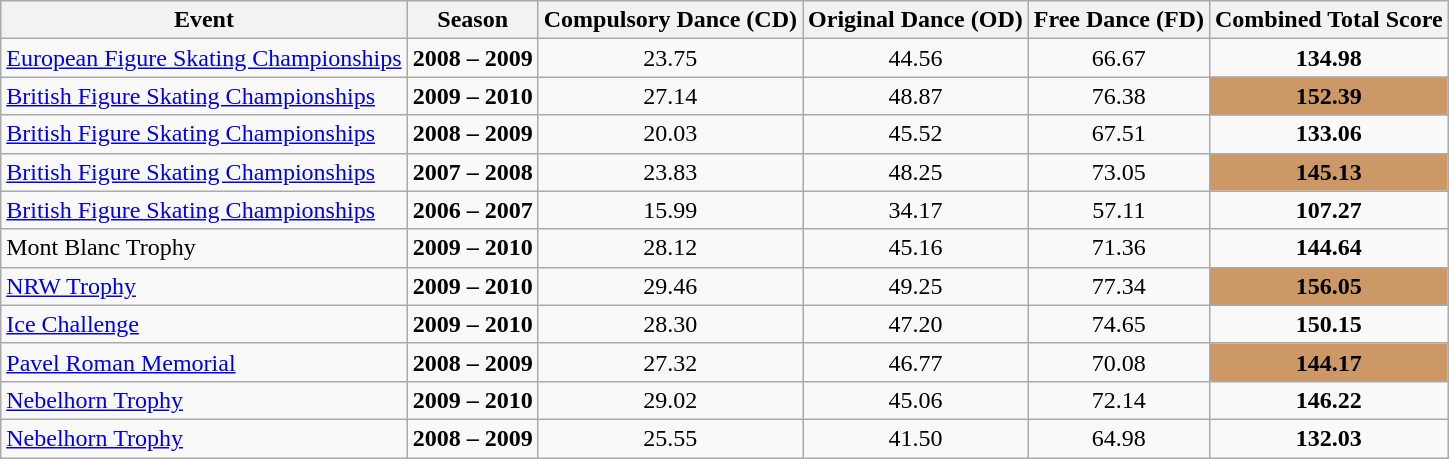<table class="wikitable">
<tr>
<th>Event</th>
<th>Season</th>
<th>Compulsory Dance (CD)</th>
<th>Original Dance (OD)</th>
<th>Free Dance (FD)</th>
<th>Combined Total Score</th>
</tr>
<tr>
<td><a href='#'>European Figure Skating Championships</a></td>
<td><strong>2008 – 2009 </strong></td>
<td align="center">23.75</td>
<td align="center">44.56</td>
<td align="center">66.67</td>
<td align="center"><strong>134.98</strong></td>
</tr>
<tr>
<td><a href='#'>British Figure Skating Championships</a></td>
<td><strong>2009 – 2010</strong></td>
<td align="center">27.14</td>
<td align="center">48.87</td>
<td align="center">76.38</td>
<td align="center" bgcolor="CC9966"><strong>152.39</strong></td>
</tr>
<tr>
<td><a href='#'>British Figure Skating Championships</a></td>
<td><strong>2008 – 2009</strong></td>
<td align="center">20.03</td>
<td align="center">45.52</td>
<td align="center">67.51</td>
<td align="center"><strong>133.06</strong></td>
</tr>
<tr>
<td><a href='#'>British Figure Skating Championships</a></td>
<td><strong>2007 – 2008</strong></td>
<td align="center">23.83</td>
<td align="center">48.25</td>
<td align="center">73.05</td>
<td align="center" bgcolor="CC9966"><strong>145.13</strong></td>
</tr>
<tr>
<td><a href='#'>British Figure Skating Championships</a></td>
<td><strong>2006 – 2007</strong></td>
<td align="center">15.99</td>
<td align="center">34.17</td>
<td align="center">57.11</td>
<td align="center"><strong>107.27</strong></td>
</tr>
<tr>
<td>Mont Blanc Trophy</td>
<td><strong>2009 – 2010</strong></td>
<td align="center">28.12</td>
<td align="center">45.16</td>
<td align="center">71.36</td>
<td align="center"><strong>144.64</strong></td>
</tr>
<tr>
<td><a href='#'>NRW Trophy</a></td>
<td><strong>2009 – 2010</strong></td>
<td align="center">29.46</td>
<td align="center">49.25</td>
<td align="center">77.34</td>
<td align="center" bgcolor="CC9966"><strong>156.05</strong></td>
</tr>
<tr>
<td><a href='#'>Ice Challenge</a></td>
<td><strong>2009 – 2010</strong></td>
<td align="center">28.30</td>
<td align="center">47.20</td>
<td align="center">74.65</td>
<td align="center"><strong>150.15</strong></td>
</tr>
<tr>
<td><a href='#'>Pavel Roman Memorial</a></td>
<td><strong>2008 – 2009</strong></td>
<td align="center">27.32</td>
<td align="center">46.77</td>
<td align="center">70.08</td>
<td align="center" bgcolor="CC9966"><strong>144.17</strong></td>
</tr>
<tr>
<td><a href='#'>Nebelhorn Trophy</a></td>
<td><strong>2009 – 2010</strong></td>
<td align="center">29.02</td>
<td align="center">45.06</td>
<td align="center">72.14</td>
<td align="center"><strong>146.22</strong></td>
</tr>
<tr>
<td><a href='#'>Nebelhorn Trophy</a></td>
<td><strong>2008 – 2009</strong></td>
<td align="center">25.55</td>
<td align="center">41.50</td>
<td align="center">64.98</td>
<td align="center"><strong>132.03</strong></td>
</tr>
</table>
